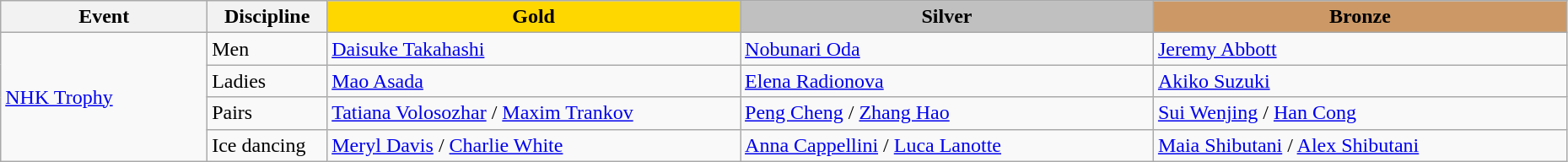<table class="wikitable" style="width:98%;">
<tr>
<th style="width:10%;">Event</th>
<th style="width:5%;">Discipline</th>
<td style="text-align:center; width:20%; background:gold;"><strong>Gold</strong></td>
<td style="text-align:center; width:20%; background:silver;"><strong>Silver</strong></td>
<td style="text-align:center; width:20%; background:#c96;"><strong>Bronze</strong></td>
</tr>
<tr>
<td rowspan=4><a href='#'>NHK Trophy</a></td>
<td>Men</td>
<td> <a href='#'>Daisuke Takahashi</a></td>
<td> <a href='#'>Nobunari Oda</a></td>
<td> <a href='#'>Jeremy Abbott</a></td>
</tr>
<tr>
<td>Ladies</td>
<td> <a href='#'>Mao Asada</a></td>
<td> <a href='#'>Elena Radionova</a></td>
<td> <a href='#'>Akiko Suzuki</a></td>
</tr>
<tr>
<td>Pairs</td>
<td> <a href='#'>Tatiana Volosozhar</a> / <a href='#'>Maxim Trankov</a></td>
<td> <a href='#'>Peng Cheng</a> / <a href='#'>Zhang Hao</a></td>
<td> <a href='#'>Sui Wenjing</a> / <a href='#'>Han Cong</a></td>
</tr>
<tr>
<td>Ice dancing</td>
<td> <a href='#'>Meryl Davis</a> / <a href='#'>Charlie White</a></td>
<td> <a href='#'>Anna Cappellini</a> / <a href='#'>Luca Lanotte</a></td>
<td> <a href='#'>Maia Shibutani</a> / <a href='#'>Alex Shibutani</a></td>
</tr>
</table>
